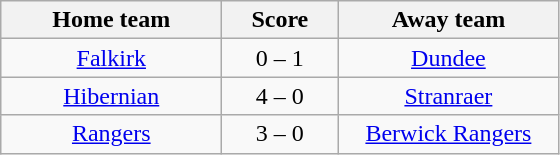<table class="wikitable" style="text-align: center">
<tr>
<th width=140>Home team</th>
<th width=70>Score</th>
<th width=140>Away team</th>
</tr>
<tr>
<td><a href='#'>Falkirk</a></td>
<td>0 – 1</td>
<td><a href='#'>Dundee</a></td>
</tr>
<tr>
<td><a href='#'>Hibernian</a></td>
<td>4 – 0</td>
<td><a href='#'>Stranraer</a></td>
</tr>
<tr>
<td><a href='#'>Rangers</a></td>
<td>3 – 0</td>
<td><a href='#'>Berwick Rangers</a></td>
</tr>
</table>
